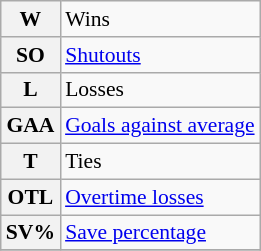<table class="wikitable" style="font-size:90%;">
<tr>
<th>W</th>
<td>Wins</td>
</tr>
<tr>
<th>SO</th>
<td><a href='#'>Shutouts</a></td>
</tr>
<tr>
<th>L</th>
<td>Losses</td>
</tr>
<tr>
<th>GAA</th>
<td><a href='#'>Goals against average</a></td>
</tr>
<tr>
<th>T</th>
<td>Ties</td>
</tr>
<tr>
<th>OTL </th>
<td><a href='#'>Overtime losses</a></td>
</tr>
<tr>
<th>SV%</th>
<td><a href='#'>Save percentage</a></td>
</tr>
<tr>
</tr>
</table>
